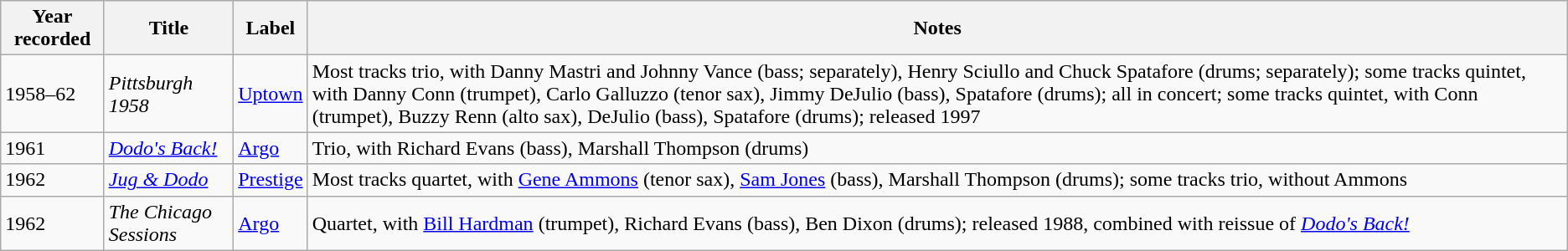<table class="wikitable sortable">
<tr>
<th>Year recorded</th>
<th>Title</th>
<th>Label</th>
<th>Notes</th>
</tr>
<tr>
<td>1958–62</td>
<td><em>Pittsburgh 1958</em></td>
<td><a href='#'>Uptown</a></td>
<td>Most tracks trio, with Danny Mastri and Johnny Vance (bass; separately), Henry Sciullo and Chuck Spatafore (drums; separately); some tracks quintet, with Danny Conn (trumpet), Carlo Galluzzo (tenor sax), Jimmy DeJulio (bass), Spatafore (drums); all in concert; some tracks quintet, with Conn (trumpet), Buzzy Renn (alto sax), DeJulio (bass), Spatafore (drums); released 1997</td>
</tr>
<tr>
<td>1961</td>
<td><em><a href='#'>Dodo's Back!</a></em></td>
<td><a href='#'>Argo</a></td>
<td>Trio, with Richard Evans (bass), Marshall Thompson (drums)</td>
</tr>
<tr>
<td>1962</td>
<td><em><a href='#'>Jug & Dodo</a></em></td>
<td><a href='#'>Prestige</a></td>
<td>Most tracks quartet, with <a href='#'>Gene Ammons</a> (tenor sax), <a href='#'>Sam Jones</a> (bass), Marshall Thompson (drums); some tracks trio, without Ammons</td>
</tr>
<tr>
<td>1962</td>
<td><em>The Chicago Sessions</em></td>
<td><a href='#'>Argo</a></td>
<td>Quartet, with <a href='#'>Bill Hardman</a> (trumpet), Richard Evans (bass), Ben Dixon (drums); released 1988, combined with reissue of <em><a href='#'>Dodo's Back!</a></em></td>
</tr>
</table>
